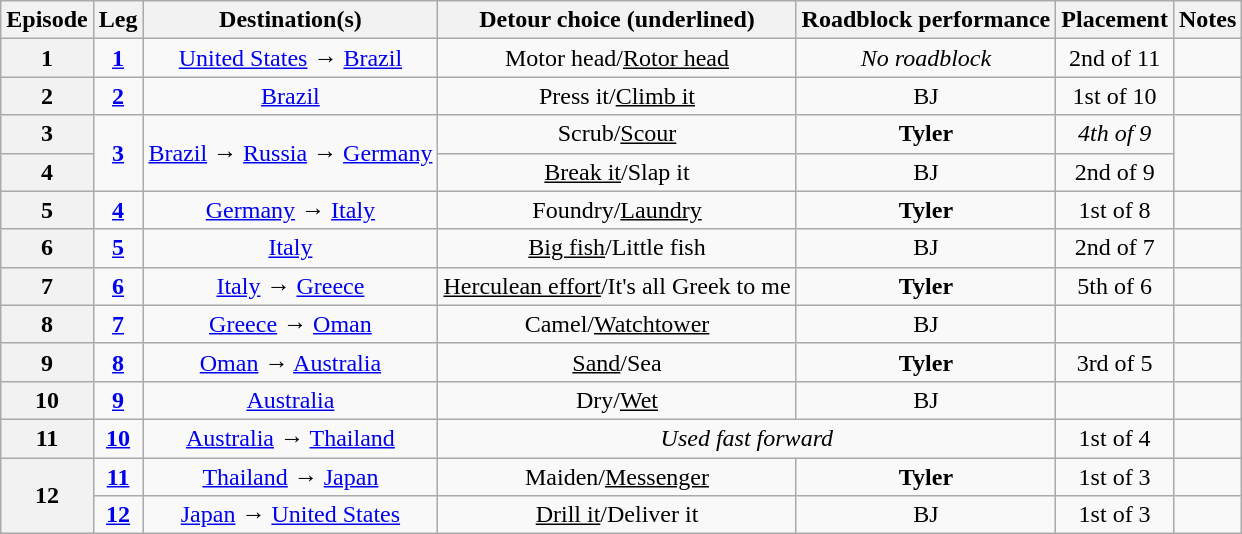<table class="wikitable unsortable" style="text-align:center;">
<tr>
<th scope="col" class="unsortable">Episode</th>
<th scope="col">Leg</th>
<th scope="col">Destination(s)</th>
<th scope="col">Detour choice (underlined)</th>
<th scope="col">Roadblock performance</th>
<th scope="col">Placement</th>
<th scope="col">Notes</th>
</tr>
<tr>
<th scope="row" style="text-align:center">1</th>
<td><strong><a href='#'>1</a></strong></td>
<td><a href='#'>United States</a> → <a href='#'>Brazil</a></td>
<td>Motor head/<u>Rotor head</u></td>
<td><em>No roadblock</em></td>
<td>2nd of 11</td>
<td></td>
</tr>
<tr>
<th scope="row" style="text-align:center">2</th>
<td><strong><a href='#'>2</a></strong></td>
<td><a href='#'>Brazil</a></td>
<td>Press it/<u>Climb it</u></td>
<td>BJ</td>
<td>1st of 10</td>
<td></td>
</tr>
<tr>
<th scope="row" style="text-align:center">3</th>
<td rowspan="2"><strong><a href='#'>3</a></strong></td>
<td rowspan="2"><a href='#'>Brazil</a> → <a href='#'>Russia</a> → <a href='#'>Germany</a></td>
<td>Scrub/<u>Scour</u></td>
<td><strong>Tyler</strong></td>
<td><em>4th of 9</em></td>
<td rowspan="2"></td>
</tr>
<tr>
<th scope="row" style="text-align:center">4</th>
<td><u>Break it</u>/Slap it</td>
<td>BJ</td>
<td>2nd of 9</td>
</tr>
<tr>
<th scope="row" style="text-align:center">5</th>
<td><strong><a href='#'>4</a></strong></td>
<td><a href='#'>Germany</a> → <a href='#'>Italy</a></td>
<td>Foundry/<u>Laundry</u></td>
<td><strong>Tyler</strong></td>
<td>1st of 8</td>
<td></td>
</tr>
<tr>
<th scope="row" style="text-align:center">6</th>
<td><strong><a href='#'>5</a></strong></td>
<td><a href='#'>Italy</a></td>
<td><u>Big fish</u>/Little fish</td>
<td>BJ</td>
<td>2nd of 7</td>
<td></td>
</tr>
<tr>
<th scope="row" style="text-align:center">7</th>
<td><strong><a href='#'>6</a></strong></td>
<td><a href='#'>Italy</a> → <a href='#'>Greece</a></td>
<td><u>Herculean effort</u>/It's all Greek to me</td>
<td><strong>Tyler</strong></td>
<td>5th of 6</td>
<td></td>
</tr>
<tr>
<th scope="row" style="text-align:center">8</th>
<td><strong><a href='#'>7</a></strong></td>
<td><a href='#'>Greece</a> → <a href='#'>Oman</a></td>
<td>Camel/<u>Watchtower</u></td>
<td>BJ</td>
<td></td>
<td></td>
</tr>
<tr>
<th scope="row" style="text-align:center">9</th>
<td><strong><a href='#'>8</a></strong></td>
<td><a href='#'>Oman</a> → <a href='#'>Australia</a></td>
<td><u>Sand</u>/Sea</td>
<td><strong>Tyler</strong></td>
<td>3rd of 5</td>
<td></td>
</tr>
<tr>
<th scope="row" style="text-align:center">10</th>
<td><strong><a href='#'>9</a></strong></td>
<td><a href='#'>Australia</a></td>
<td>Dry/<u>Wet</u></td>
<td>BJ</td>
<td></td>
<td></td>
</tr>
<tr>
<th scope="row" style="text-align:center">11</th>
<td><strong><a href='#'>10</a></strong></td>
<td><a href='#'>Australia</a> → <a href='#'>Thailand</a></td>
<td colspan="2"><em>Used fast forward</em></td>
<td>1st of 4</td>
<td></td>
</tr>
<tr>
<th rowspan="2">12</th>
<td><strong><a href='#'>11</a></strong></td>
<td><a href='#'>Thailand</a> → <a href='#'>Japan</a></td>
<td>Maiden/<u>Messenger</u></td>
<td><strong>Tyler</strong></td>
<td>1st of 3</td>
<td></td>
</tr>
<tr>
<td><strong><a href='#'>12</a></strong></td>
<td><a href='#'>Japan</a> → <a href='#'>United States</a></td>
<td><u>Drill it</u>/Deliver it</td>
<td>BJ</td>
<td>1st of 3</td>
<td></td>
</tr>
</table>
